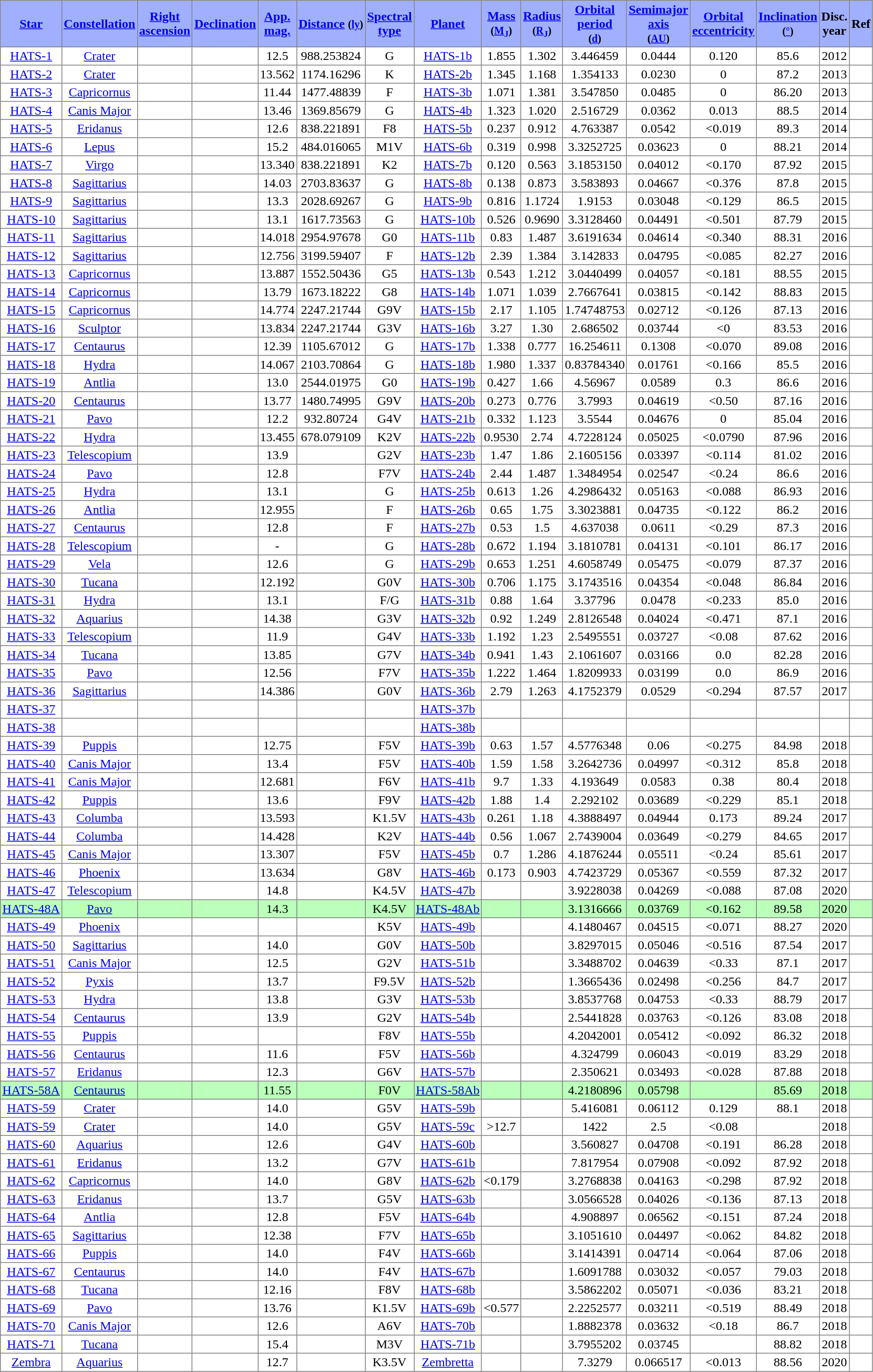<table class="toccolours sortable" border=1 cellspacing=0 cellpadding=2 align=center style="text-align:center; border-collapse:collapse; margin-left: 0; margin-right: auto;">
<tr bgcolor="#a0b0ff">
<th><a href='#'>Star</a></th>
<th><a href='#'>Constellation</a></th>
<th><a href='#'>Right<br>ascension</a></th>
<th><a href='#'>Declination</a></th>
<th><a href='#'>App.<br>mag.</a></th>
<th><a href='#'>Distance</a> <small>(<a href='#'>ly</a>)</small></th>
<th><a href='#'>Spectral<br>type</a></th>
<th><a href='#'>Planet</a></th>
<th><a href='#'>Mass</a><br><small>(<a href='#'>M<sub>J</sub></a>)</small></th>
<th><a href='#'>Radius</a><br><small>(<a href='#'>R<sub>J</sub></a>)</small></th>
<th><a href='#'>Orbital<br>period</a><br><small>(<a href='#'>d</a>)</small></th>
<th><a href='#'>Semimajor<br>axis</a><br><small>(<a href='#'>AU</a>)</small></th>
<th><a href='#'>Orbital<br>eccentricity</a></th>
<th><a href='#'>Inclination</a><br><small>(<a href='#'>°</a>)</small></th>
<th>Disc.<br>year</th>
<th>Ref</th>
</tr>
<tr>
<td><a href='#'>HATS-1</a></td>
<td><a href='#'>Crater</a></td>
<td></td>
<td></td>
<td>12.5</td>
<td>988.253824</td>
<td>G</td>
<td><a href='#'>HATS-1b</a></td>
<td>1.855</td>
<td>1.302</td>
<td>3.446459</td>
<td>0.0444</td>
<td>0.120</td>
<td>85.6</td>
<td>2012</td>
<td></td>
</tr>
<tr>
<td><a href='#'>HATS-2</a></td>
<td><a href='#'>Crater</a></td>
<td></td>
<td></td>
<td>13.562</td>
<td>1174.16296</td>
<td>K</td>
<td><a href='#'>HATS-2b</a></td>
<td>1.345</td>
<td>1.168</td>
<td>1.354133</td>
<td>0.0230</td>
<td>0</td>
<td>87.2</td>
<td>2013</td>
<td></td>
</tr>
<tr>
<td><a href='#'>HATS-3</a></td>
<td><a href='#'>Capricornus</a></td>
<td></td>
<td></td>
<td>11.44</td>
<td>1477.48839</td>
<td>F</td>
<td><a href='#'>HATS-3b</a></td>
<td>1.071</td>
<td>1.381</td>
<td>3.547850</td>
<td>0.0485</td>
<td>0</td>
<td>86.20</td>
<td>2013</td>
<td></td>
</tr>
<tr>
<td><a href='#'>HATS-4</a></td>
<td><a href='#'>Canis Major</a></td>
<td></td>
<td></td>
<td>13.46</td>
<td>1369.85679</td>
<td>G</td>
<td><a href='#'>HATS-4b</a></td>
<td>1.323</td>
<td>1.020</td>
<td>2.516729</td>
<td>0.0362</td>
<td>0.013</td>
<td>88.5</td>
<td>2014</td>
<td></td>
</tr>
<tr>
<td><a href='#'>HATS-5</a></td>
<td><a href='#'>Eridanus</a></td>
<td></td>
<td></td>
<td>12.6</td>
<td>838.221891</td>
<td>F8</td>
<td><a href='#'>HATS-5b</a></td>
<td>0.237</td>
<td>0.912</td>
<td>4.763387</td>
<td>0.0542</td>
<td><0.019</td>
<td>89.3</td>
<td>2014</td>
<td></td>
</tr>
<tr>
<td><a href='#'>HATS-6</a></td>
<td><a href='#'>Lepus</a></td>
<td></td>
<td></td>
<td>15.2</td>
<td>484.016065</td>
<td>M1V</td>
<td><a href='#'>HATS-6b</a></td>
<td>0.319</td>
<td>0.998</td>
<td>3.3252725</td>
<td>0.03623</td>
<td>0</td>
<td>88.21</td>
<td>2014</td>
<td></td>
</tr>
<tr>
<td><a href='#'>HATS-7</a></td>
<td><a href='#'>Virgo</a></td>
<td></td>
<td></td>
<td>13.340</td>
<td>838.221891</td>
<td>K2</td>
<td><a href='#'>HATS-7b</a></td>
<td>0.120</td>
<td>0.563</td>
<td>3.1853150</td>
<td>0.04012</td>
<td><0.170</td>
<td>87.92</td>
<td>2015</td>
<td></td>
</tr>
<tr>
<td><a href='#'>HATS-8</a></td>
<td><a href='#'>Sagittarius</a></td>
<td></td>
<td></td>
<td>14.03</td>
<td>2703.83637</td>
<td>G</td>
<td><a href='#'>HATS-8b</a></td>
<td>0.138</td>
<td>0.873</td>
<td>3.583893</td>
<td>0.04667</td>
<td><0.376</td>
<td>87.8</td>
<td>2015</td>
<td></td>
</tr>
<tr>
<td><a href='#'>HATS-9</a></td>
<td><a href='#'>Sagittarius</a></td>
<td></td>
<td></td>
<td>13.3</td>
<td>2028.69267</td>
<td>G</td>
<td><a href='#'>HATS-9b</a></td>
<td>0.816</td>
<td>1.1724</td>
<td>1.9153</td>
<td>0.03048</td>
<td><0.129</td>
<td>86.5</td>
<td>2015</td>
<td></td>
</tr>
<tr>
<td><a href='#'>HATS-10</a></td>
<td><a href='#'>Sagittarius</a></td>
<td></td>
<td></td>
<td>13.1</td>
<td>1617.73563</td>
<td>G</td>
<td><a href='#'>HATS-10b</a></td>
<td>0.526</td>
<td>0.9690</td>
<td>3.3128460</td>
<td>0.04491</td>
<td><0.501</td>
<td>87.79</td>
<td>2015</td>
<td></td>
</tr>
<tr>
<td><a href='#'>HATS-11</a></td>
<td><a href='#'>Sagittarius</a></td>
<td></td>
<td></td>
<td>14.018</td>
<td>2954.97678</td>
<td>G0</td>
<td><a href='#'>HATS-11b</a></td>
<td>0.83</td>
<td>1.487</td>
<td>3.6191634</td>
<td>0.04614</td>
<td><0.340</td>
<td>88.31</td>
<td>2016</td>
<td></td>
</tr>
<tr>
<td><a href='#'>HATS-12</a></td>
<td><a href='#'>Sagittarius</a></td>
<td></td>
<td></td>
<td>12.756</td>
<td>3199.59407</td>
<td>F</td>
<td><a href='#'>HATS-12b</a></td>
<td>2.39</td>
<td>1.384</td>
<td>3.142833</td>
<td>0.04795</td>
<td><0.085</td>
<td>82.27</td>
<td>2016</td>
<td></td>
</tr>
<tr>
<td><a href='#'>HATS-13</a></td>
<td><a href='#'>Capricornus</a></td>
<td></td>
<td></td>
<td>13.887</td>
<td>1552.50436</td>
<td>G5</td>
<td><a href='#'>HATS-13b</a></td>
<td>0.543</td>
<td>1.212</td>
<td>3.0440499</td>
<td>0.04057</td>
<td><0.181</td>
<td>88.55</td>
<td>2015</td>
<td></td>
</tr>
<tr>
<td><a href='#'>HATS-14</a></td>
<td><a href='#'>Capricornus</a></td>
<td></td>
<td></td>
<td>13.79</td>
<td>1673.18222</td>
<td>G8</td>
<td><a href='#'>HATS-14b</a></td>
<td>1.071</td>
<td>1.039</td>
<td>2.7667641</td>
<td>0.03815</td>
<td><0.142</td>
<td>88.83</td>
<td>2015</td>
<td></td>
</tr>
<tr>
<td><a href='#'>HATS-15</a></td>
<td><a href='#'>Capricornus</a></td>
<td></td>
<td></td>
<td>14.774</td>
<td>2247.21744</td>
<td>G9V</td>
<td><a href='#'>HATS-15b</a></td>
<td>2.17</td>
<td>1.105</td>
<td>1.74748753</td>
<td>0.02712</td>
<td><0.126</td>
<td>87.13</td>
<td>2016</td>
<td></td>
</tr>
<tr>
<td><a href='#'>HATS-16</a></td>
<td><a href='#'>Sculptor</a></td>
<td></td>
<td></td>
<td>13.834</td>
<td>2247.21744</td>
<td>G3V</td>
<td><a href='#'>HATS-16b</a></td>
<td>3.27</td>
<td>1.30</td>
<td>2.686502</td>
<td>0.03744</td>
<td><0</td>
<td>83.53</td>
<td>2016</td>
<td></td>
</tr>
<tr>
<td><a href='#'>HATS-17</a></td>
<td><a href='#'>Centaurus</a></td>
<td></td>
<td></td>
<td>12.39</td>
<td>1105.67012</td>
<td>G</td>
<td><a href='#'>HATS-17b</a></td>
<td>1.338</td>
<td>0.777</td>
<td>16.254611</td>
<td>0.1308</td>
<td><0.070</td>
<td>89.08</td>
<td>2016</td>
<td></td>
</tr>
<tr>
<td><a href='#'>HATS-18</a></td>
<td><a href='#'>Hydra</a></td>
<td></td>
<td></td>
<td>14.067</td>
<td>2103.70864</td>
<td>G</td>
<td><a href='#'>HATS-18b</a></td>
<td>1.980</td>
<td>1.337</td>
<td>0.83784340</td>
<td>0.01761</td>
<td><0.166</td>
<td>85.5</td>
<td>2016</td>
<td></td>
</tr>
<tr>
<td><a href='#'>HATS-19</a></td>
<td><a href='#'>Antlia</a></td>
<td></td>
<td></td>
<td>13.0</td>
<td>2544.01975</td>
<td>G0</td>
<td><a href='#'>HATS-19b</a></td>
<td>0.427</td>
<td>1.66</td>
<td>4.56967</td>
<td>0.0589</td>
<td>0.3</td>
<td>86.6</td>
<td>2016</td>
<td></td>
</tr>
<tr>
<td><a href='#'>HATS-20</a></td>
<td><a href='#'>Centaurus</a></td>
<td></td>
<td></td>
<td>13.77</td>
<td>1480.74995</td>
<td>G9V</td>
<td><a href='#'>HATS-20b</a></td>
<td>0.273</td>
<td>0.776</td>
<td>3.7993</td>
<td>0.04619</td>
<td><0.50</td>
<td>87.16</td>
<td>2016</td>
<td></td>
</tr>
<tr>
<td><a href='#'>HATS-21</a></td>
<td><a href='#'>Pavo</a></td>
<td></td>
<td></td>
<td>12.2</td>
<td>932.80724</td>
<td>G4V</td>
<td><a href='#'>HATS-21b</a></td>
<td>0.332</td>
<td>1.123</td>
<td>3.5544</td>
<td>0.04676</td>
<td>0</td>
<td>85.04</td>
<td>2016</td>
<td></td>
</tr>
<tr>
<td><a href='#'>HATS-22</a></td>
<td><a href='#'>Hydra</a></td>
<td></td>
<td></td>
<td>13.455</td>
<td>678.079109</td>
<td>K2V</td>
<td><a href='#'>HATS-22b</a></td>
<td>0.9530</td>
<td>2.74</td>
<td>4.7228124</td>
<td>0.05025</td>
<td><0.0790</td>
<td>87.96</td>
<td>2016</td>
<td></td>
</tr>
<tr>
<td><a href='#'>HATS-23</a></td>
<td><a href='#'>Telescopium</a></td>
<td></td>
<td></td>
<td>13.9</td>
<td></td>
<td>G2V</td>
<td><a href='#'>HATS-23b</a></td>
<td>1.47</td>
<td>1.86</td>
<td>2.1605156</td>
<td>0.03397</td>
<td><0.114</td>
<td>81.02</td>
<td>2016</td>
<td></td>
</tr>
<tr>
<td><a href='#'>HATS-24</a></td>
<td><a href='#'>Pavo</a></td>
<td></td>
<td></td>
<td>12.8</td>
<td></td>
<td>F7V</td>
<td><a href='#'>HATS-24b</a></td>
<td>2.44</td>
<td>1.487</td>
<td>1.3484954</td>
<td>0.02547</td>
<td><0.24</td>
<td>86.6</td>
<td>2016</td>
<td></td>
</tr>
<tr>
<td><a href='#'>HATS-25</a></td>
<td><a href='#'>Hydra</a></td>
<td></td>
<td></td>
<td>13.1</td>
<td></td>
<td>G</td>
<td><a href='#'>HATS-25b</a></td>
<td>0.613</td>
<td>1.26</td>
<td>4.2986432</td>
<td>0.05163</td>
<td><0.088</td>
<td>86.93</td>
<td>2016</td>
<td></td>
</tr>
<tr>
<td><a href='#'>HATS-26</a></td>
<td><a href='#'>Antlia</a></td>
<td></td>
<td></td>
<td>12.955</td>
<td></td>
<td>F</td>
<td><a href='#'>HATS-26b</a></td>
<td>0.65</td>
<td>1.75</td>
<td>3.3023881</td>
<td>0.04735</td>
<td><0.122</td>
<td>86.2</td>
<td>2016</td>
<td></td>
</tr>
<tr>
<td><a href='#'>HATS-27</a></td>
<td><a href='#'>Centaurus</a></td>
<td></td>
<td></td>
<td>12.8</td>
<td></td>
<td>F</td>
<td><a href='#'>HATS-27b</a></td>
<td>0.53</td>
<td>1.5</td>
<td>4.637038</td>
<td>0.0611</td>
<td><0.29</td>
<td>87.3</td>
<td>2016</td>
<td></td>
</tr>
<tr>
<td><a href='#'>HATS-28</a></td>
<td><a href='#'>Telescopium</a></td>
<td></td>
<td></td>
<td>-</td>
<td></td>
<td>G</td>
<td><a href='#'>HATS-28b</a></td>
<td>0.672</td>
<td>1.194</td>
<td>3.1810781</td>
<td>0.04131</td>
<td><0.101</td>
<td>86.17</td>
<td>2016</td>
<td></td>
</tr>
<tr>
<td><a href='#'>HATS-29</a></td>
<td><a href='#'>Vela</a></td>
<td></td>
<td></td>
<td>12.6</td>
<td></td>
<td>G</td>
<td><a href='#'>HATS-29b</a></td>
<td>0.653</td>
<td>1.251</td>
<td>4.6058749</td>
<td>0.05475</td>
<td><0.079</td>
<td>87.37</td>
<td>2016</td>
<td></td>
</tr>
<tr>
<td><a href='#'>HATS-30</a></td>
<td><a href='#'>Tucana</a></td>
<td></td>
<td></td>
<td>12.192</td>
<td></td>
<td>G0V</td>
<td><a href='#'>HATS-30b</a></td>
<td>0.706</td>
<td>1.175</td>
<td>3.1743516</td>
<td>0.04354</td>
<td><0.048</td>
<td>86.84</td>
<td>2016</td>
<td></td>
</tr>
<tr>
<td><a href='#'>HATS-31</a></td>
<td><a href='#'>Hydra</a></td>
<td></td>
<td></td>
<td>13.1</td>
<td></td>
<td>F/G</td>
<td><a href='#'>HATS-31b</a></td>
<td>0.88</td>
<td>1.64</td>
<td>3.37796</td>
<td>0.0478</td>
<td><0.233</td>
<td>85.0</td>
<td>2016</td>
<td></td>
</tr>
<tr>
<td><a href='#'>HATS-32</a></td>
<td><a href='#'>Aquarius</a></td>
<td></td>
<td></td>
<td>14.38</td>
<td></td>
<td>G3V</td>
<td><a href='#'>HATS-32b</a></td>
<td>0.92</td>
<td>1.249</td>
<td>2.8126548</td>
<td>0.04024</td>
<td><0.471</td>
<td>87.1</td>
<td>2016</td>
<td></td>
</tr>
<tr>
<td><a href='#'>HATS-33</a></td>
<td><a href='#'>Telescopium</a></td>
<td></td>
<td></td>
<td>11.9</td>
<td></td>
<td>G4V</td>
<td><a href='#'>HATS-33b</a></td>
<td>1.192</td>
<td>1.23</td>
<td>2.5495551</td>
<td>0.03727</td>
<td><0.08</td>
<td>87.62</td>
<td>2016</td>
<td></td>
</tr>
<tr>
<td><a href='#'>HATS-34</a></td>
<td><a href='#'>Tucana</a></td>
<td></td>
<td></td>
<td>13.85</td>
<td></td>
<td>G7V</td>
<td><a href='#'>HATS-34b</a></td>
<td>0.941</td>
<td>1.43</td>
<td>2.1061607</td>
<td>0.03166</td>
<td>0.0</td>
<td>82.28</td>
<td>2016</td>
<td></td>
</tr>
<tr>
<td><a href='#'>HATS-35</a></td>
<td><a href='#'>Pavo</a></td>
<td></td>
<td></td>
<td>12.56</td>
<td></td>
<td>F7V</td>
<td><a href='#'>HATS-35b</a></td>
<td>1.222</td>
<td>1.464</td>
<td>1.8209933</td>
<td>0.03199</td>
<td>0.0</td>
<td>86.9</td>
<td>2016</td>
<td></td>
</tr>
<tr>
<td><a href='#'>HATS-36</a></td>
<td><a href='#'>Sagittarius</a></td>
<td></td>
<td></td>
<td>14.386</td>
<td></td>
<td>G0V</td>
<td><a href='#'>HATS-36b</a></td>
<td>2.79</td>
<td>1.263</td>
<td>4.1752379</td>
<td>0.0529</td>
<td><0.294</td>
<td>87.57</td>
<td>2017</td>
<td></td>
</tr>
<tr>
<td><a href='#'>HATS-37</a></td>
<td></td>
<td></td>
<td></td>
<td></td>
<td></td>
<td></td>
<td><a href='#'>HATS-37b</a></td>
<td></td>
<td></td>
<td></td>
<td></td>
<td></td>
<td></td>
<td></td>
<td></td>
</tr>
<tr>
<td><a href='#'>HATS-38</a></td>
<td></td>
<td></td>
<td></td>
<td></td>
<td></td>
<td></td>
<td><a href='#'>HATS-38b</a></td>
<td></td>
<td></td>
<td></td>
<td></td>
<td></td>
<td></td>
<td></td>
<td></td>
</tr>
<tr>
<td><a href='#'>HATS-39</a></td>
<td><a href='#'>Puppis</a></td>
<td></td>
<td></td>
<td>12.75</td>
<td></td>
<td>F5V</td>
<td><a href='#'>HATS-39b</a></td>
<td>0.63</td>
<td>1.57</td>
<td>4.5776348</td>
<td>0.06</td>
<td><0.275</td>
<td>84.98</td>
<td>2018</td>
<td></td>
</tr>
<tr>
<td><a href='#'>HATS-40</a></td>
<td><a href='#'>Canis Major</a></td>
<td></td>
<td></td>
<td>13.4</td>
<td></td>
<td>F5V</td>
<td><a href='#'>HATS-40b</a></td>
<td>1.59</td>
<td>1.58</td>
<td>3.2642736</td>
<td>0.04997</td>
<td><0.312</td>
<td>85.8</td>
<td>2018</td>
<td></td>
</tr>
<tr>
<td><a href='#'>HATS-41</a></td>
<td><a href='#'>Canis Major</a></td>
<td></td>
<td></td>
<td>12.681</td>
<td></td>
<td>F6V</td>
<td><a href='#'>HATS-41b</a></td>
<td>9.7</td>
<td>1.33</td>
<td>4.193649</td>
<td>0.0583</td>
<td>0.38</td>
<td>80.4</td>
<td>2018</td>
<td></td>
</tr>
<tr>
<td><a href='#'>HATS-42</a></td>
<td><a href='#'>Puppis</a></td>
<td></td>
<td></td>
<td>13.6</td>
<td></td>
<td>F9V</td>
<td><a href='#'>HATS-42b</a></td>
<td>1.88</td>
<td>1.4</td>
<td>2.292102</td>
<td>0.03689</td>
<td><0.229</td>
<td>85.1</td>
<td>2018</td>
<td></td>
</tr>
<tr>
<td><a href='#'>HATS-43</a></td>
<td><a href='#'>Columba</a></td>
<td></td>
<td></td>
<td>13.593</td>
<td></td>
<td>K1.5V</td>
<td><a href='#'>HATS-43b</a></td>
<td>0.261</td>
<td>1.18</td>
<td>4.3888497</td>
<td>0.04944</td>
<td>0.173</td>
<td>89.24</td>
<td>2017</td>
<td></td>
</tr>
<tr>
<td><a href='#'>HATS-44</a></td>
<td><a href='#'>Columba</a></td>
<td></td>
<td></td>
<td>14.428</td>
<td></td>
<td>K2V</td>
<td><a href='#'>HATS-44b</a></td>
<td>0.56</td>
<td>1.067</td>
<td>2.7439004</td>
<td>0.03649</td>
<td><0.279</td>
<td>84.65</td>
<td>2017</td>
<td></td>
</tr>
<tr>
<td><a href='#'>HATS-45</a></td>
<td><a href='#'>Canis Major</a></td>
<td></td>
<td></td>
<td>13.307</td>
<td></td>
<td>F5V</td>
<td><a href='#'>HATS-45b</a></td>
<td>0.7</td>
<td>1.286</td>
<td>4.1876244</td>
<td>0.05511</td>
<td><0.24</td>
<td>85.61</td>
<td>2017</td>
<td></td>
</tr>
<tr>
<td><a href='#'>HATS-46</a></td>
<td><a href='#'>Phoenix</a></td>
<td></td>
<td></td>
<td>13.634</td>
<td></td>
<td>G8V</td>
<td><a href='#'>HATS-46b</a></td>
<td>0.173</td>
<td>0.903</td>
<td>4.7423729</td>
<td>0.05367</td>
<td><0.559</td>
<td>87.32</td>
<td>2017</td>
<td></td>
</tr>
<tr>
<td><a href='#'>HATS-47</a></td>
<td><a href='#'>Telescopium</a></td>
<td></td>
<td></td>
<td>14.8</td>
<td></td>
<td>K4.5V</td>
<td><a href='#'>HATS-47b</a></td>
<td></td>
<td></td>
<td>3.9228038</td>
<td>0.04269</td>
<td><0.088</td>
<td>87.08</td>
<td>2020</td>
<td></td>
</tr>
<tr style="background:#bbffbb;">
<td><a href='#'>HATS-48A</a></td>
<td><a href='#'>Pavo</a></td>
<td></td>
<td></td>
<td>14.3</td>
<td></td>
<td>K4.5V</td>
<td><a href='#'>HATS-48Ab</a></td>
<td></td>
<td></td>
<td>3.1316666</td>
<td>0.03769</td>
<td><0.162</td>
<td>89.58</td>
<td>2020</td>
<td></td>
</tr>
<tr>
<td><a href='#'>HATS-49</a></td>
<td><a href='#'>Phoenix</a></td>
<td></td>
<td></td>
<td></td>
<td></td>
<td>K5V</td>
<td><a href='#'>HATS-49b</a></td>
<td></td>
<td></td>
<td>4.1480467</td>
<td>0.04515</td>
<td><0.071</td>
<td>88.27</td>
<td>2020</td>
<td></td>
</tr>
<tr>
<td><a href='#'>HATS-50</a></td>
<td><a href='#'>Sagittarius</a></td>
<td></td>
<td></td>
<td>14.0</td>
<td></td>
<td>G0V</td>
<td><a href='#'>HATS-50b</a></td>
<td></td>
<td></td>
<td>3.8297015</td>
<td>0.05046</td>
<td><0.516</td>
<td>87.54</td>
<td>2017</td>
<td></td>
</tr>
<tr>
<td><a href='#'>HATS-51</a></td>
<td><a href='#'>Canis Major</a></td>
<td></td>
<td></td>
<td>12.5</td>
<td></td>
<td>G2V</td>
<td><a href='#'>HATS-51b</a></td>
<td></td>
<td></td>
<td>3.3488702</td>
<td>0.04639</td>
<td><0.33</td>
<td>87.1</td>
<td>2017</td>
<td></td>
</tr>
<tr>
<td><a href='#'>HATS-52</a></td>
<td><a href='#'>Pyxis</a></td>
<td></td>
<td></td>
<td>13.7</td>
<td></td>
<td>F9.5V</td>
<td><a href='#'>HATS-52b</a></td>
<td></td>
<td></td>
<td>1.3665436</td>
<td>0.02498</td>
<td><0.256</td>
<td>84.7</td>
<td>2017</td>
<td></td>
</tr>
<tr>
<td><a href='#'>HATS-53</a></td>
<td><a href='#'>Hydra</a></td>
<td></td>
<td></td>
<td>13.8</td>
<td></td>
<td>G3V</td>
<td><a href='#'>HATS-53b</a></td>
<td></td>
<td></td>
<td>3.8537768</td>
<td>0.04753</td>
<td><0.33</td>
<td>88.79</td>
<td>2017</td>
<td></td>
</tr>
<tr>
<td><a href='#'>HATS-54</a></td>
<td><a href='#'>Centaurus</a></td>
<td></td>
<td></td>
<td>13.9</td>
<td></td>
<td>G2V</td>
<td><a href='#'>HATS-54b</a></td>
<td></td>
<td></td>
<td>2.5441828</td>
<td>0.03763</td>
<td><0.126</td>
<td>83.08</td>
<td>2018</td>
<td></td>
</tr>
<tr>
<td><a href='#'>HATS-55</a></td>
<td><a href='#'>Puppis</a></td>
<td></td>
<td></td>
<td></td>
<td></td>
<td>F8V</td>
<td><a href='#'>HATS-55b</a></td>
<td></td>
<td></td>
<td>4.2042001</td>
<td>0.05412</td>
<td><0.092</td>
<td>86.32</td>
<td>2018</td>
<td></td>
</tr>
<tr>
<td><a href='#'>HATS-56</a></td>
<td><a href='#'>Centaurus</a></td>
<td></td>
<td></td>
<td>11.6</td>
<td></td>
<td>F5V</td>
<td><a href='#'>HATS-56b</a></td>
<td></td>
<td></td>
<td>4.324799</td>
<td>0.06043</td>
<td><0.019</td>
<td>83.29</td>
<td>2018</td>
<td></td>
</tr>
<tr>
<td><a href='#'>HATS-57</a></td>
<td><a href='#'>Eridanus</a></td>
<td></td>
<td></td>
<td>12.3</td>
<td></td>
<td>G6V</td>
<td><a href='#'>HATS-57b</a></td>
<td></td>
<td></td>
<td>2.350621</td>
<td>0.03493</td>
<td><0.028</td>
<td>87.88</td>
<td>2018</td>
<td></td>
</tr>
<tr style="background:#bbffbb;">
<td><a href='#'>HATS-58A</a></td>
<td><a href='#'>Centaurus</a></td>
<td></td>
<td></td>
<td>11.55</td>
<td></td>
<td>F0V</td>
<td><a href='#'>HATS-58Ab</a></td>
<td></td>
<td></td>
<td>4.2180896</td>
<td>0.05798</td>
<td></td>
<td>85.69</td>
<td>2018</td>
<td></td>
</tr>
<tr>
<td><a href='#'>HATS-59</a></td>
<td><a href='#'>Crater</a></td>
<td></td>
<td></td>
<td>14.0</td>
<td></td>
<td>G5V</td>
<td><a href='#'>HATS-59b</a></td>
<td></td>
<td></td>
<td>5.416081</td>
<td>0.06112</td>
<td>0.129</td>
<td>88.1</td>
<td>2018</td>
<td></td>
</tr>
<tr>
<td><a href='#'>HATS-59</a></td>
<td><a href='#'>Crater</a></td>
<td></td>
<td></td>
<td>14.0</td>
<td></td>
<td>G5V</td>
<td><a href='#'>HATS-59c</a></td>
<td>>12.7</td>
<td></td>
<td>1422</td>
<td>2.5</td>
<td><0.08</td>
<td></td>
<td>2018</td>
<td></td>
</tr>
<tr>
<td><a href='#'>HATS-60</a></td>
<td><a href='#'>Aquarius</a></td>
<td></td>
<td></td>
<td>12.6</td>
<td></td>
<td>G4V</td>
<td><a href='#'>HATS-60b</a></td>
<td></td>
<td></td>
<td>3.560827</td>
<td>0.04708</td>
<td><0.191</td>
<td>86.28</td>
<td>2018</td>
<td></td>
</tr>
<tr>
<td><a href='#'>HATS-61</a></td>
<td><a href='#'>Eridanus</a></td>
<td></td>
<td></td>
<td>13.2</td>
<td></td>
<td>G7V</td>
<td><a href='#'>HATS-61b</a></td>
<td></td>
<td></td>
<td>7.817954</td>
<td>0.07908</td>
<td><0.092</td>
<td>87.92</td>
<td>2018</td>
<td></td>
</tr>
<tr>
<td><a href='#'>HATS-62</a></td>
<td><a href='#'>Capricornus</a></td>
<td></td>
<td></td>
<td>14.0</td>
<td></td>
<td>G8V</td>
<td><a href='#'>HATS-62b</a></td>
<td><0.179</td>
<td></td>
<td>3.2768838</td>
<td>0.04163</td>
<td><0.298</td>
<td>87.92</td>
<td>2018</td>
<td></td>
</tr>
<tr>
<td><a href='#'>HATS-63</a></td>
<td><a href='#'>Eridanus</a></td>
<td></td>
<td></td>
<td>13.7</td>
<td></td>
<td>G5V</td>
<td><a href='#'>HATS-63b</a></td>
<td></td>
<td></td>
<td>3.0566528</td>
<td>0.04026</td>
<td><0.136</td>
<td>87.13</td>
<td>2018</td>
<td></td>
</tr>
<tr>
<td><a href='#'>HATS-64</a></td>
<td><a href='#'>Antlia</a></td>
<td></td>
<td></td>
<td>12.8</td>
<td></td>
<td>F5V</td>
<td><a href='#'>HATS-64b</a></td>
<td></td>
<td></td>
<td>4.908897</td>
<td>0.06562</td>
<td><0.151</td>
<td>87.24</td>
<td>2018</td>
<td></td>
</tr>
<tr>
<td><a href='#'>HATS-65</a></td>
<td><a href='#'>Sagittarius</a></td>
<td></td>
<td></td>
<td>12.38</td>
<td></td>
<td>F7V</td>
<td><a href='#'>HATS-65b</a></td>
<td></td>
<td></td>
<td>3.1051610</td>
<td>0.04497</td>
<td><0.062</td>
<td>84.82</td>
<td>2018</td>
<td></td>
</tr>
<tr>
<td><a href='#'>HATS-66</a></td>
<td><a href='#'>Puppis</a></td>
<td></td>
<td></td>
<td>14.0</td>
<td></td>
<td>F4V</td>
<td><a href='#'>HATS-66b</a></td>
<td></td>
<td></td>
<td>3.1414391</td>
<td>0.04714</td>
<td><0.064</td>
<td>87.06</td>
<td>2018</td>
<td></td>
</tr>
<tr>
<td><a href='#'>HATS-67</a></td>
<td><a href='#'>Centaurus</a></td>
<td></td>
<td></td>
<td>14.0</td>
<td></td>
<td>F4V</td>
<td><a href='#'>HATS-67b</a></td>
<td></td>
<td></td>
<td>1.6091788</td>
<td>0.03032</td>
<td><0.057</td>
<td>79.03</td>
<td>2018</td>
<td></td>
</tr>
<tr>
<td><a href='#'>HATS-68</a></td>
<td><a href='#'>Tucana</a></td>
<td></td>
<td></td>
<td>12.16</td>
<td></td>
<td>F8V</td>
<td><a href='#'>HATS-68b</a></td>
<td></td>
<td></td>
<td>3.5862202</td>
<td>0.05071</td>
<td><0.036</td>
<td>83.21</td>
<td>2018</td>
<td></td>
</tr>
<tr>
<td><a href='#'>HATS-69</a></td>
<td><a href='#'>Pavo</a></td>
<td></td>
<td></td>
<td>13.76</td>
<td></td>
<td>K1.5V</td>
<td><a href='#'>HATS-69b</a></td>
<td><0.577</td>
<td></td>
<td>2.2252577</td>
<td>0.03211</td>
<td><0.519</td>
<td>88.49</td>
<td>2018</td>
<td></td>
</tr>
<tr>
<td><a href='#'>HATS-70</a></td>
<td><a href='#'>Canis Major</a></td>
<td></td>
<td></td>
<td>12.6</td>
<td></td>
<td>A6V</td>
<td><a href='#'>HATS-70b</a></td>
<td></td>
<td></td>
<td>1.8882378</td>
<td>0.03632</td>
<td><0.18</td>
<td>86.7</td>
<td>2018</td>
<td></td>
</tr>
<tr>
<td><a href='#'>HATS-71</a></td>
<td><a href='#'>Tucana</a></td>
<td></td>
<td></td>
<td>15.4</td>
<td></td>
<td>M3V</td>
<td><a href='#'>HATS-71b</a></td>
<td></td>
<td></td>
<td>3.7955202</td>
<td>0.03745</td>
<td></td>
<td>88.82</td>
<td>2018</td>
<td></td>
</tr>
<tr>
<td><a href='#'>Zembra</a></td>
<td><a href='#'>Aquarius</a></td>
<td></td>
<td></td>
<td>12.7</td>
<td></td>
<td>K3.5V</td>
<td><a href='#'>Zembretta</a></td>
<td></td>
<td></td>
<td>7.3279</td>
<td>0.066517</td>
<td><0.013</td>
<td>88.56</td>
<td>2020</td>
<td></td>
</tr>
</table>
